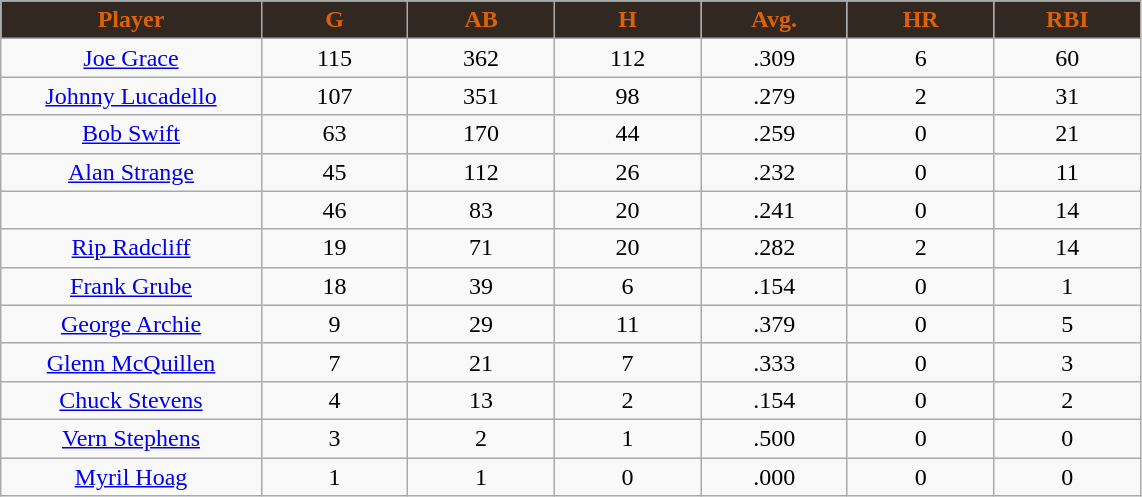<table class="wikitable sortable">
<tr>
<th style="background:#312821;color:#de6108;" width="16%">Player</th>
<th style="background:#312821;color:#de6108;" width="9%">G</th>
<th style="background:#312821;color:#de6108;" width="9%">AB</th>
<th style="background:#312821;color:#de6108;" width="9%">H</th>
<th style="background:#312821;color:#de6108;" width="9%">Avg.</th>
<th style="background:#312821;color:#de6108;" width="9%">HR</th>
<th style="background:#312821;color:#de6108;" width="9%">RBI</th>
</tr>
<tr align="center">
<td><a href='#'>Joe Grace</a></td>
<td>115</td>
<td>362</td>
<td>112</td>
<td>.309</td>
<td>6</td>
<td>60</td>
</tr>
<tr align="center">
<td><a href='#'>Johnny Lucadello</a></td>
<td>107</td>
<td>351</td>
<td>98</td>
<td>.279</td>
<td>2</td>
<td>31</td>
</tr>
<tr align="center">
<td><a href='#'>Bob Swift</a></td>
<td>63</td>
<td>170</td>
<td>44</td>
<td>.259</td>
<td>0</td>
<td>21</td>
</tr>
<tr align="center">
<td><a href='#'>Alan Strange</a></td>
<td>45</td>
<td>112</td>
<td>26</td>
<td>.232</td>
<td>0</td>
<td>11</td>
</tr>
<tr align="center">
<td></td>
<td>46</td>
<td>83</td>
<td>20</td>
<td>.241</td>
<td>0</td>
<td>14</td>
</tr>
<tr align="center">
<td><a href='#'>Rip Radcliff</a></td>
<td>19</td>
<td>71</td>
<td>20</td>
<td>.282</td>
<td>2</td>
<td>14</td>
</tr>
<tr align="center">
<td><a href='#'>Frank Grube</a></td>
<td>18</td>
<td>39</td>
<td>6</td>
<td>.154</td>
<td>0</td>
<td>1</td>
</tr>
<tr align="center">
<td><a href='#'>George Archie</a></td>
<td>9</td>
<td>29</td>
<td>11</td>
<td>.379</td>
<td>0</td>
<td>5</td>
</tr>
<tr align="center">
<td><a href='#'>Glenn McQuillen</a></td>
<td>7</td>
<td>21</td>
<td>7</td>
<td>.333</td>
<td>0</td>
<td>3</td>
</tr>
<tr align="center">
<td><a href='#'>Chuck Stevens</a></td>
<td>4</td>
<td>13</td>
<td>2</td>
<td>.154</td>
<td>0</td>
<td>2</td>
</tr>
<tr align="center">
<td><a href='#'>Vern Stephens</a></td>
<td>3</td>
<td>2</td>
<td>1</td>
<td>.500</td>
<td>0</td>
<td>0</td>
</tr>
<tr align="center">
<td><a href='#'>Myril Hoag</a></td>
<td>1</td>
<td>1</td>
<td>0</td>
<td>.000</td>
<td>0</td>
<td>0</td>
</tr>
</table>
